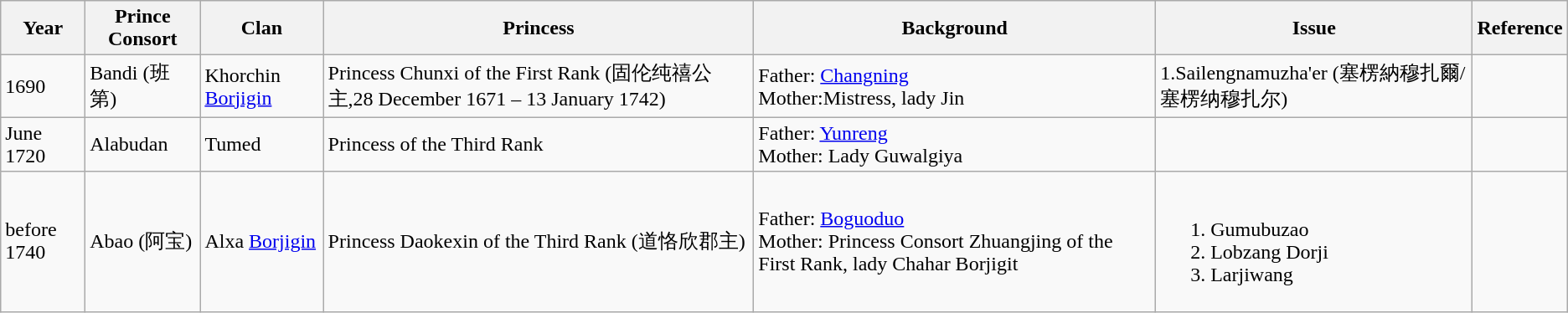<table class="wikitable">
<tr>
<th>Year</th>
<th>Prince Consort</th>
<th>Clan</th>
<th>Princess</th>
<th>Background</th>
<th>Issue</th>
<th>Reference</th>
</tr>
<tr>
<td>1690</td>
<td>Bandi (班第)</td>
<td>Khorchin <a href='#'>Borjigin</a></td>
<td>Princess Chunxi of the First Rank (固伦纯禧公主,28 December 1671 – 13 January 1742)</td>
<td>Father: <a href='#'>Changning</a><br>Mother:Mistress, lady Jin</td>
<td>1.Sailengnamuzha'er (塞楞納穆扎爾/塞楞纳穆扎尔)</td>
<td></td>
</tr>
<tr>
<td>June 1720</td>
<td>Alabudan</td>
<td>Tumed</td>
<td>Princess of the Third Rank</td>
<td>Father: <a href='#'>Yunreng</a><br>Mother: Lady Guwalgiya</td>
<td></td>
<td></td>
</tr>
<tr>
<td>before 1740</td>
<td>Abao (阿宝)</td>
<td>Alxa <a href='#'>Borjigin</a></td>
<td>Princess Daokexin of the Third Rank (道恪欣郡主)</td>
<td>Father: <a href='#'>Boguoduo</a><br>Mother: Princess Consort Zhuangjing of the First Rank, lady Chahar Borjigit</td>
<td><br><ol><li>Gumubuzao</li><li>Lobzang Dorji</li><li>Larjiwang</li></ol></td>
<td></td>
</tr>
</table>
